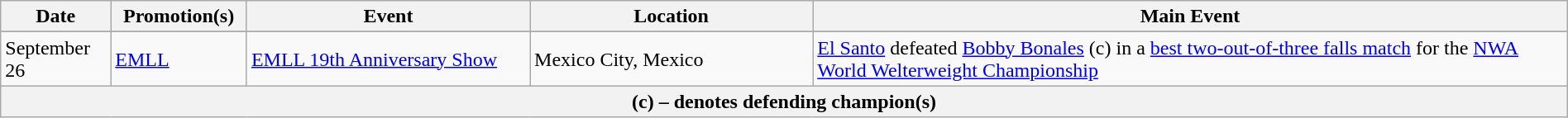<table class="wikitable" style="width:100%;">
<tr>
<th width=5%>Date</th>
<th width=5%>Promotion(s)</th>
<th style="width:15%;">Event</th>
<th style="width:15%;">Location</th>
<th style="width:40%;">Main Event</th>
</tr>
<tr style="width:20%;"| Notes>
</tr>
<tr>
<td>September 26</td>
<td><a href='#'>EMLL</a></td>
<td><a href='#'>EMLL 19th Anniversary Show</a></td>
<td>Mexico City, Mexico</td>
<td><a href='#'>El Santo</a> defeated <a href='#'>Bobby Bonales</a> (c) in a <a href='#'>best two-out-of-three falls match</a> for the <a href='#'>NWA World Welterweight Championship</a></td>
</tr>
<tr>
<th colspan="5">(c) – denotes defending champion(s)</th>
</tr>
</table>
